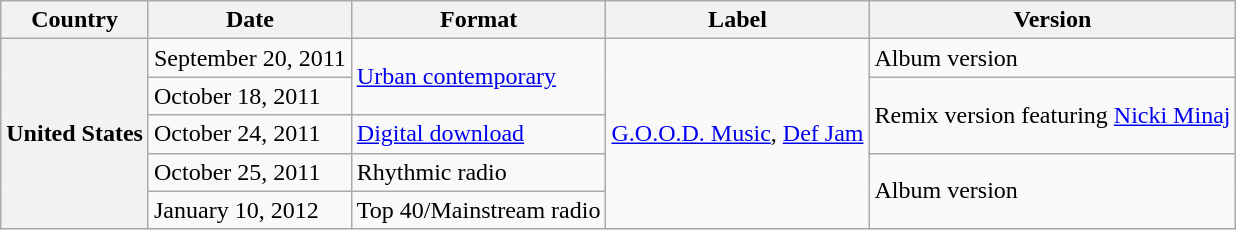<table class="wikitable plainrowheaders">
<tr>
<th scope="col">Country</th>
<th scope="col">Date</th>
<th scope="col">Format</th>
<th scope="col">Label</th>
<th scope="col">Version</th>
</tr>
<tr>
<th scope="row" rowspan="5">United States</th>
<td>September 20, 2011</td>
<td rowspan="2"><a href='#'>Urban contemporary</a></td>
<td rowspan="5"><a href='#'>G.O.O.D. Music</a>, <a href='#'>Def Jam</a></td>
<td>Album version</td>
</tr>
<tr>
<td>October 18, 2011</td>
<td rowspan="2">Remix version featuring <a href='#'>Nicki Minaj</a></td>
</tr>
<tr>
<td>October 24, 2011</td>
<td><a href='#'>Digital download</a></td>
</tr>
<tr>
<td>October 25, 2011</td>
<td>Rhythmic radio</td>
<td rowspan="2">Album version</td>
</tr>
<tr>
<td>January 10, 2012</td>
<td>Top 40/Mainstream radio</td>
</tr>
</table>
